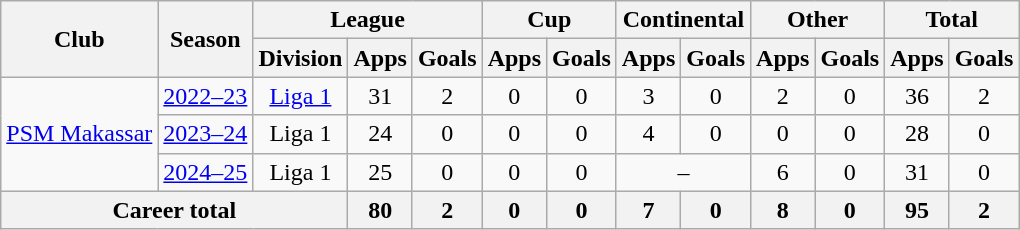<table class="wikitable" style="text-align: center">
<tr>
<th rowspan="2">Club</th>
<th rowspan="2">Season</th>
<th colspan="3">League</th>
<th colspan="2">Cup</th>
<th colspan="2">Continental</th>
<th colspan="2">Other</th>
<th colspan="2">Total</th>
</tr>
<tr>
<th>Division</th>
<th>Apps</th>
<th>Goals</th>
<th>Apps</th>
<th>Goals</th>
<th>Apps</th>
<th>Goals</th>
<th>Apps</th>
<th>Goals</th>
<th>Apps</th>
<th>Goals</th>
</tr>
<tr>
<td rowspan="3"><a href='#'>PSM Makassar</a></td>
<td><a href='#'>2022–23</a></td>
<td rowspan="1" valign="center"><a href='#'>Liga 1</a></td>
<td>31</td>
<td>2</td>
<td>0</td>
<td>0</td>
<td>3</td>
<td>0</td>
<td>2</td>
<td>0</td>
<td>36</td>
<td>2</td>
</tr>
<tr>
<td><a href='#'>2023–24</a></td>
<td rowspan="1" valign="center">Liga 1</td>
<td>24</td>
<td>0</td>
<td>0</td>
<td>0</td>
<td>4</td>
<td>0</td>
<td>0</td>
<td>0</td>
<td>28</td>
<td>0</td>
</tr>
<tr>
<td><a href='#'>2024–25</a></td>
<td>Liga 1</td>
<td>25</td>
<td>0</td>
<td>0</td>
<td>0</td>
<td colspan="2">–</td>
<td>6</td>
<td>0</td>
<td>31</td>
<td>0</td>
</tr>
<tr>
<th colspan=3>Career total</th>
<th>80</th>
<th>2</th>
<th>0</th>
<th>0</th>
<th>7</th>
<th>0</th>
<th>8</th>
<th>0</th>
<th>95</th>
<th>2</th>
</tr>
</table>
